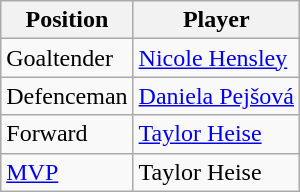<table class="wikitable">
<tr>
<th>Position</th>
<th>Player</th>
</tr>
<tr>
<td>Goaltender</td>
<td> <a href='#'>Nicole Hensley</a></td>
</tr>
<tr>
<td>Defenceman</td>
<td> <a href='#'>Daniela Pejšová</a></td>
</tr>
<tr>
<td>Forward</td>
<td> <a href='#'>Taylor Heise</a></td>
</tr>
<tr>
<td><a href='#'>MVP</a></td>
<td> Taylor Heise</td>
</tr>
</table>
